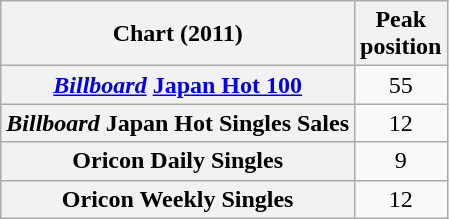<table class="wikitable sortable plainrowheaders">
<tr>
<th scope="col">Chart (2011)</th>
<th scope="col">Peak<br>position</th>
</tr>
<tr>
<th scope="row"><em><a href='#'>Billboard</a></em> <a href='#'>Japan Hot 100</a></th>
<td align="center">55</td>
</tr>
<tr>
<th scope="row"><em>Billboard</em> Japan Hot Singles Sales</th>
<td align="center">12</td>
</tr>
<tr>
<th scope="row">Oricon Daily Singles</th>
<td align="center">9</td>
</tr>
<tr>
<th scope="row">Oricon Weekly Singles</th>
<td align="center">12</td>
</tr>
</table>
